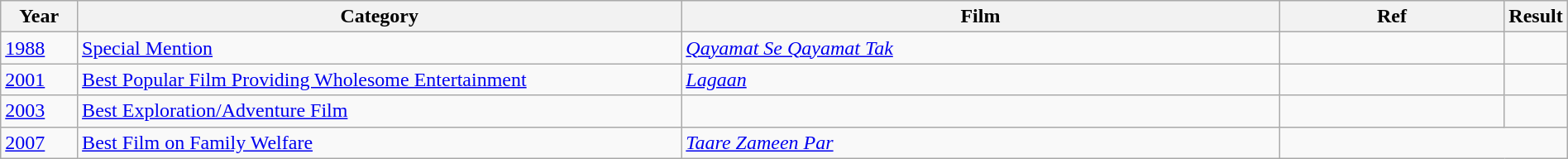<table class="wikitable" style="width:100%;">
<tr>
<th width="5%">Year</th>
<th style="width:40%;">Category</th>
<th style="width:40%;">Film</th>
<th style="width:15%;">Ref</th>
<th style="width:15%;">Result</th>
</tr>
<tr>
<td><a href='#'>1988</a></td>
<td><a href='#'>Special Mention</a></td>
<td><em><a href='#'>Qayamat Se Qayamat Tak</a></em></td>
<td></td>
<td></td>
</tr>
<tr>
<td><a href='#'>2001</a></td>
<td><a href='#'>Best Popular Film Providing Wholesome Entertainment</a></td>
<td><em><a href='#'>Lagaan</a></em></td>
<td></td>
<td></td>
</tr>
<tr>
<td><a href='#'>2003</a></td>
<td><a href='#'>Best Exploration/Adventure Film</a></td>
<td><em></em></td>
<td></td>
<td></td>
</tr>
<tr>
<td><a href='#'>2007</a></td>
<td><a href='#'>Best Film on Family Welfare</a></td>
<td><em><a href='#'>Taare Zameen Par</a></em></td>
</tr>
</table>
